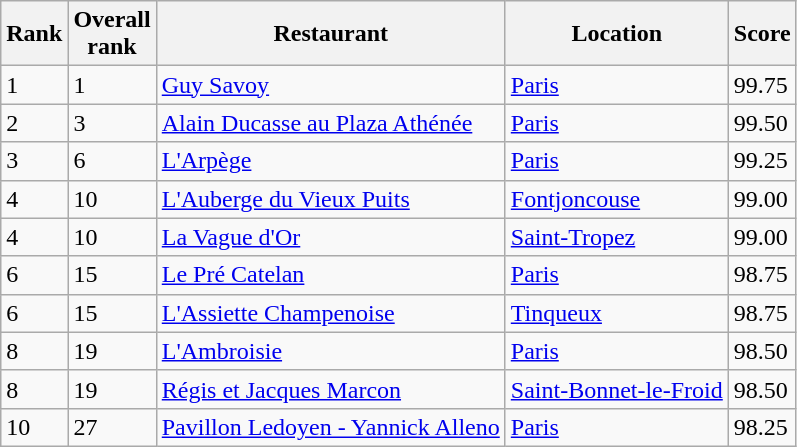<table class="wikitable" style="text-align: left;">
<tr>
<th>Rank</th>
<th>Overall<br>rank</th>
<th>Restaurant</th>
<th>Location</th>
<th>Score</th>
</tr>
<tr>
<td>1</td>
<td>1</td>
<td><a href='#'>Guy Savoy</a></td>
<td><a href='#'>Paris</a></td>
<td>99.75</td>
</tr>
<tr>
<td>2</td>
<td>3</td>
<td><a href='#'>Alain Ducasse au Plaza Athénée</a></td>
<td><a href='#'>Paris</a></td>
<td>99.50</td>
</tr>
<tr>
<td>3</td>
<td>6</td>
<td><a href='#'>L'Arpège</a></td>
<td><a href='#'>Paris</a></td>
<td>99.25</td>
</tr>
<tr>
<td>4</td>
<td>10</td>
<td><a href='#'>L'Auberge du Vieux Puits</a></td>
<td><a href='#'>Fontjoncouse</a></td>
<td>99.00</td>
</tr>
<tr>
<td>4</td>
<td>10</td>
<td><a href='#'>La Vague d'Or</a></td>
<td><a href='#'>Saint-Tropez</a></td>
<td>99.00</td>
</tr>
<tr>
<td>6</td>
<td>15</td>
<td><a href='#'>Le Pré Catelan</a></td>
<td><a href='#'>Paris</a></td>
<td>98.75</td>
</tr>
<tr>
<td>6</td>
<td>15</td>
<td><a href='#'>L'Assiette Champenoise</a></td>
<td><a href='#'>Tinqueux</a></td>
<td>98.75</td>
</tr>
<tr>
<td>8</td>
<td>19</td>
<td><a href='#'>L'Ambroisie</a></td>
<td><a href='#'>Paris</a></td>
<td>98.50</td>
</tr>
<tr>
<td>8</td>
<td>19</td>
<td><a href='#'>Régis et Jacques Marcon</a></td>
<td><a href='#'>Saint-Bonnet-le-Froid</a></td>
<td>98.50</td>
</tr>
<tr>
<td>10</td>
<td>27</td>
<td><a href='#'>Pavillon Ledoyen - Yannick Alleno</a></td>
<td><a href='#'>Paris</a></td>
<td>98.25</td>
</tr>
</table>
